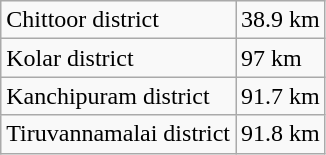<table class="wikitable">
<tr>
<td>Chittoor district</td>
<td>38.9 km</td>
</tr>
<tr>
<td>Kolar district</td>
<td>97 km</td>
</tr>
<tr>
<td>Kanchipuram district</td>
<td>91.7 km</td>
</tr>
<tr>
<td>Tiruvannamalai district</td>
<td>91.8 km</td>
</tr>
</table>
